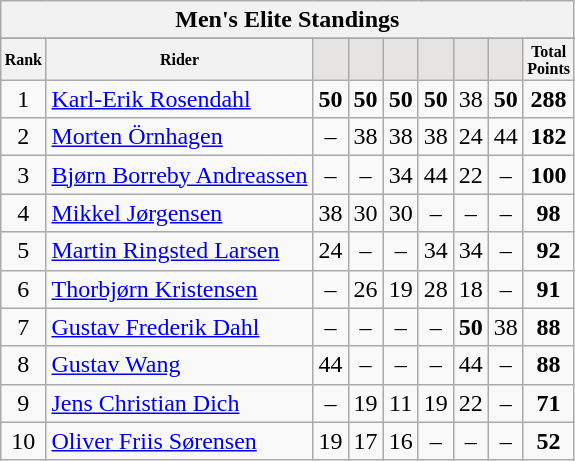<table class="wikitable sortable">
<tr>
<th colspan=27 align="center">Men's Elite Standings</th>
</tr>
<tr>
</tr>
<tr style="font-size:8pt;font-weight:bold">
<th align="center">Rank</th>
<th align="center">Rider</th>
<th class=unsortable style="background:#E5E4E2;"><small></small></th>
<th class=unsortable style="background:#E5E4E2;"><small></small></th>
<th class=unsortable style="background:#E5E4E2;"><small></small></th>
<th class=unsortable style="background:#E5E4E2;"><small></small></th>
<th class=unsortable style="background:#E5E4E2;"><small></small></th>
<th class=unsortable style="background:#E5E4E2;"><small></small></th>
<th align="center">Total<br>Points</th>
</tr>
<tr>
<td align=center>1</td>
<td> <a href='#'>Karl-Erik Rosendahl</a></td>
<td align=center><strong>50</strong></td>
<td align=center><strong>50</strong></td>
<td align=center><strong>50</strong></td>
<td align=center><strong>50</strong></td>
<td align=center>38</td>
<td align=center><strong>50</strong></td>
<td align=center><strong>288</strong></td>
</tr>
<tr>
<td align=center>2</td>
<td> <a href='#'>Morten Örnhagen</a></td>
<td align=center>–</td>
<td align=center>38</td>
<td align=center>38</td>
<td align=center>38</td>
<td align=center>24</td>
<td align=center>44</td>
<td align=center><strong>182</strong></td>
</tr>
<tr>
<td align=center>3</td>
<td> <a href='#'>Bjørn Borreby Andreassen</a></td>
<td align=center>–</td>
<td align=center>–</td>
<td align=center>34</td>
<td align=center>44</td>
<td align=center>22</td>
<td align=center>–</td>
<td align=center><strong>100</strong></td>
</tr>
<tr>
<td align=center>4</td>
<td> <a href='#'>Mikkel Jørgensen</a></td>
<td align=center>38</td>
<td align=center>30</td>
<td align=center>30</td>
<td align=center>–</td>
<td align=center>–</td>
<td align=center>–</td>
<td align=center><strong>98</strong></td>
</tr>
<tr>
<td align=center>5</td>
<td> <a href='#'>Martin Ringsted Larsen</a></td>
<td align=center>24</td>
<td align=center>–</td>
<td align=center>–</td>
<td align=center>34</td>
<td align=center>34</td>
<td align=center>–</td>
<td align=center><strong>92</strong></td>
</tr>
<tr>
<td align=center>6</td>
<td> <a href='#'>Thorbjørn Kristensen</a></td>
<td align=center>–</td>
<td align=center>26</td>
<td align=center>19</td>
<td align=center>28</td>
<td align=center>18</td>
<td align=center>–</td>
<td align=center><strong>91</strong></td>
</tr>
<tr>
<td align=center>7</td>
<td> <a href='#'>Gustav Frederik Dahl</a></td>
<td align=center>–</td>
<td align=center>–</td>
<td align=center>–</td>
<td align=center>–</td>
<td align=center><strong>50</strong></td>
<td align=center>38</td>
<td align=center><strong>88</strong></td>
</tr>
<tr>
<td align=center>8</td>
<td> <a href='#'>Gustav Wang</a></td>
<td align=center>44</td>
<td align=center>–</td>
<td align=center>–</td>
<td align=center>–</td>
<td align=center>44</td>
<td align=center>–</td>
<td align=center><strong>88</strong></td>
</tr>
<tr>
<td align=center>9</td>
<td> <a href='#'>Jens Christian Dich</a></td>
<td align=center>–</td>
<td align=center>19</td>
<td align=center>11</td>
<td align=center>19</td>
<td align=center>22</td>
<td align=center>–</td>
<td align=center><strong>71</strong></td>
</tr>
<tr>
<td align=center>10</td>
<td> <a href='#'>Oliver Friis Sørensen</a></td>
<td align=center>19</td>
<td align=center>17</td>
<td align=center>16</td>
<td align=center>–</td>
<td align=center>–</td>
<td align=center>–</td>
<td align=center><strong>52</strong></td>
</tr>
</table>
